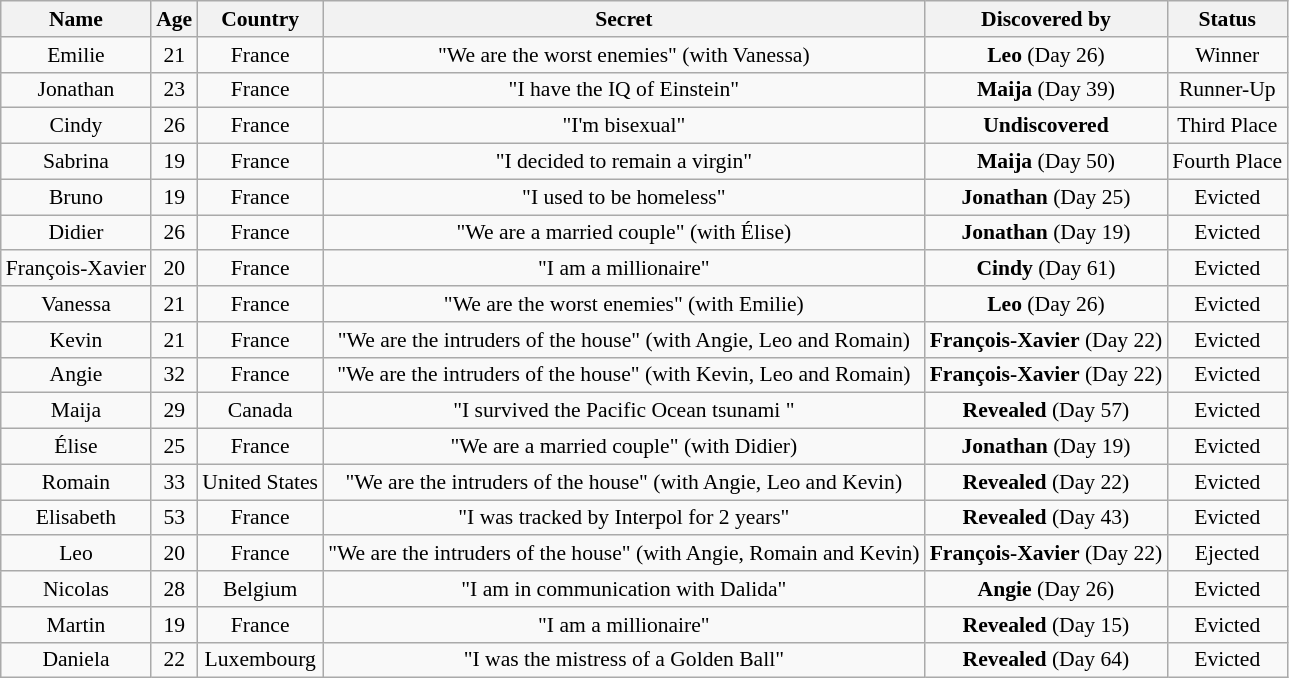<table class="wikitable" style="text-align:center;font-size:90%;">
<tr>
<th>Name</th>
<th>Age</th>
<th>Country</th>
<th>Secret</th>
<th>Discovered by</th>
<th>Status</th>
</tr>
<tr>
<td>Emilie</td>
<td>21</td>
<td>France</td>
<td>"We are the worst enemies" (with Vanessa)</td>
<td><strong>Leo</strong> (Day 26)</td>
<td>Winner</td>
</tr>
<tr>
<td>Jonathan</td>
<td>23</td>
<td>France</td>
<td>"I have the IQ of Einstein"</td>
<td><strong>Maija</strong> (Day 39)</td>
<td>Runner-Up</td>
</tr>
<tr>
<td>Cindy</td>
<td>26</td>
<td>France</td>
<td>"I'm bisexual"</td>
<td><strong>Undiscovered</strong></td>
<td>Third Place</td>
</tr>
<tr>
<td>Sabrina</td>
<td>19</td>
<td>France</td>
<td>"I decided to remain a virgin"</td>
<td><strong>Maija</strong> (Day 50)</td>
<td>Fourth Place</td>
</tr>
<tr>
<td>Bruno</td>
<td>19</td>
<td>France</td>
<td>"I used to be homeless"</td>
<td><strong>Jonathan</strong> (Day 25)</td>
<td>Evicted</td>
</tr>
<tr>
<td>Didier</td>
<td>26</td>
<td>France</td>
<td>"We are a married couple" (with Élise)</td>
<td><strong>Jonathan</strong> (Day 19)</td>
<td>Evicted</td>
</tr>
<tr>
<td>François-Xavier</td>
<td>20</td>
<td>France</td>
<td>"I am a millionaire"</td>
<td><strong>Cindy</strong> (Day 61)</td>
<td>Evicted</td>
</tr>
<tr>
<td>Vanessa</td>
<td>21</td>
<td>France</td>
<td>"We are the worst enemies" (with Emilie)</td>
<td><strong>Leo</strong> (Day 26)</td>
<td>Evicted</td>
</tr>
<tr>
<td>Kevin</td>
<td>21</td>
<td>France</td>
<td>"We are the intruders of the house" (with Angie, Leo and Romain)</td>
<td><strong>François-Xavier</strong> (Day 22)</td>
<td>Evicted</td>
</tr>
<tr>
<td>Angie</td>
<td>32</td>
<td>France</td>
<td>"We are the intruders of the house" (with Kevin, Leo and Romain)</td>
<td><strong>François-Xavier</strong> (Day 22)</td>
<td>Evicted</td>
</tr>
<tr>
<td>Maija</td>
<td>29</td>
<td>Canada</td>
<td>"I survived the  Pacific Ocean tsunami  "</td>
<td><strong>Revealed</strong> (Day 57)</td>
<td>Evicted</td>
</tr>
<tr>
<td>Élise</td>
<td>25</td>
<td>France</td>
<td>"We are a married couple" (with Didier)</td>
<td><strong>Jonathan</strong> (Day 19)</td>
<td>Evicted</td>
</tr>
<tr>
<td>Romain</td>
<td>33</td>
<td>United States</td>
<td>"We are the intruders of the house" (with Angie, Leo and Kevin)</td>
<td><strong>Revealed</strong> (Day 22)</td>
<td>Evicted</td>
</tr>
<tr>
<td>Elisabeth</td>
<td>53</td>
<td>France</td>
<td>"I was tracked by Interpol for 2 years"</td>
<td><strong>Revealed</strong> (Day 43)</td>
<td>Evicted</td>
</tr>
<tr>
<td>Leo</td>
<td>20</td>
<td>France</td>
<td>"We are the intruders of the house" (with Angie, Romain and Kevin)</td>
<td><strong>François-Xavier</strong> (Day 22)</td>
<td>Ejected</td>
</tr>
<tr>
<td>Nicolas</td>
<td>28</td>
<td>Belgium</td>
<td>"I am in communication with Dalida"</td>
<td><strong>Angie</strong> (Day 26)</td>
<td>Evicted</td>
</tr>
<tr>
<td>Martin</td>
<td>19</td>
<td>France</td>
<td>"I am a millionaire"</td>
<td><strong>Revealed</strong> (Day 15)</td>
<td>Evicted</td>
</tr>
<tr>
<td>Daniela</td>
<td>22</td>
<td>Luxembourg</td>
<td>"I was the mistress of a Golden Ball"</td>
<td><strong>Revealed</strong> (Day 64)</td>
<td>Evicted</td>
</tr>
</table>
